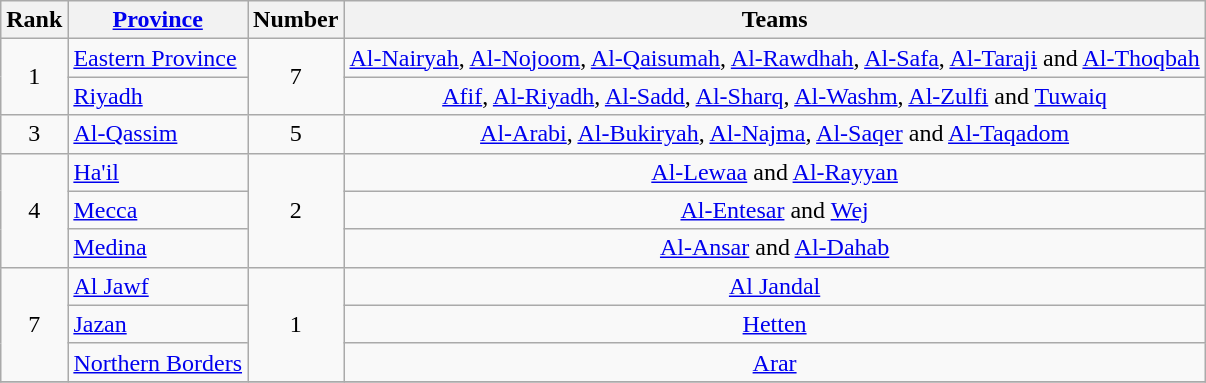<table class="wikitable">
<tr>
<th>Rank</th>
<th><a href='#'>Province</a></th>
<th>Number</th>
<th>Teams</th>
</tr>
<tr>
<td rowspan=2 align=center>1</td>
<td><a href='#'>Eastern Province</a></td>
<td rowspan=2 align=center>7</td>
<td align=center><a href='#'>Al-Nairyah</a>, <a href='#'>Al-Nojoom</a>, <a href='#'>Al-Qaisumah</a>, <a href='#'>Al-Rawdhah</a>, <a href='#'>Al-Safa</a>, <a href='#'>Al-Taraji</a> and <a href='#'>Al-Thoqbah</a></td>
</tr>
<tr>
<td><a href='#'>Riyadh</a></td>
<td align=center><a href='#'>Afif</a>, <a href='#'>Al-Riyadh</a>, <a href='#'>Al-Sadd</a>, <a href='#'>Al-Sharq</a>, <a href='#'>Al-Washm</a>, <a href='#'>Al-Zulfi</a> and <a href='#'>Tuwaiq</a></td>
</tr>
<tr>
<td align=center>3</td>
<td><a href='#'>Al-Qassim</a></td>
<td align=center>5</td>
<td align=center><a href='#'>Al-Arabi</a>, <a href='#'>Al-Bukiryah</a>, <a href='#'>Al-Najma</a>, <a href='#'>Al-Saqer</a> and <a href='#'>Al-Taqadom</a></td>
</tr>
<tr>
<td rowspan=3 align=center>4</td>
<td><a href='#'>Ha'il</a></td>
<td rowspan=3 align=center>2</td>
<td align=center><a href='#'>Al-Lewaa</a> and <a href='#'>Al-Rayyan</a></td>
</tr>
<tr>
<td><a href='#'>Mecca</a></td>
<td align=center><a href='#'>Al-Entesar</a> and <a href='#'>Wej</a></td>
</tr>
<tr>
<td><a href='#'>Medina</a></td>
<td align=center><a href='#'>Al-Ansar</a> and <a href='#'>Al-Dahab</a></td>
</tr>
<tr>
<td rowspan=3 align=center>7</td>
<td><a href='#'>Al Jawf</a></td>
<td rowspan=3 align=center>1</td>
<td align=center><a href='#'>Al Jandal</a></td>
</tr>
<tr>
<td><a href='#'>Jazan</a></td>
<td align=center><a href='#'>Hetten</a></td>
</tr>
<tr>
<td><a href='#'>Northern Borders</a></td>
<td align=center><a href='#'>Arar</a></td>
</tr>
<tr>
</tr>
</table>
